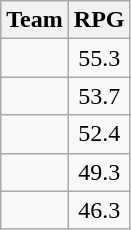<table class=wikitable>
<tr>
<th>Team</th>
<th>RPG</th>
</tr>
<tr>
<td></td>
<td align=center>55.3</td>
</tr>
<tr>
<td></td>
<td align=center>53.7</td>
</tr>
<tr>
<td></td>
<td align=center>52.4</td>
</tr>
<tr>
<td></td>
<td align=center>49.3</td>
</tr>
<tr>
<td></td>
<td align=center>46.3</td>
</tr>
</table>
